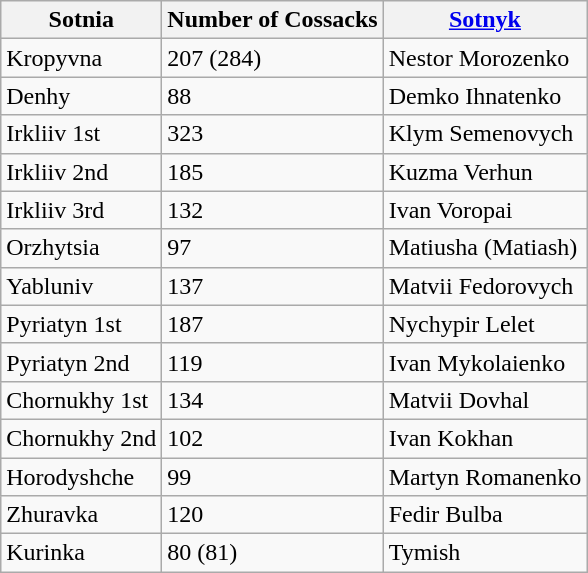<table class="wikitable sortable">
<tr>
<th>Sotnia</th>
<th>Number of Cossacks</th>
<th><a href='#'>Sotnyk</a></th>
</tr>
<tr>
<td>Kropyvna</td>
<td>207 (284)</td>
<td>Nestor Morozenko</td>
</tr>
<tr>
<td>Denhy</td>
<td>88</td>
<td>Demko Ihnatenko</td>
</tr>
<tr>
<td>Irkliiv 1st</td>
<td>323</td>
<td>Klym Semenovych</td>
</tr>
<tr>
<td>Irkliiv 2nd</td>
<td>185</td>
<td>Kuzma Verhun</td>
</tr>
<tr>
<td>Irkliiv 3rd</td>
<td>132</td>
<td>Ivan Voropai</td>
</tr>
<tr>
<td>Orzhytsia</td>
<td>97</td>
<td>Matiusha (Matiash)</td>
</tr>
<tr>
<td>Yabluniv</td>
<td>137</td>
<td>Matvii Fedorovych</td>
</tr>
<tr>
<td>Pyriatyn 1st</td>
<td>187</td>
<td>Nychypir Lelet</td>
</tr>
<tr>
<td>Pyriatyn 2nd</td>
<td>119</td>
<td>Ivan Mykolaienko</td>
</tr>
<tr>
<td>Chornukhy 1st</td>
<td>134</td>
<td>Matvii Dovhal</td>
</tr>
<tr>
<td>Chornukhy 2nd</td>
<td>102</td>
<td>Ivan Kokhan</td>
</tr>
<tr>
<td>Horodyshche</td>
<td>99</td>
<td>Martyn Romanenko</td>
</tr>
<tr>
<td>Zhuravka</td>
<td>120</td>
<td>Fedir Bulba</td>
</tr>
<tr>
<td>Kurinka</td>
<td>80 (81)</td>
<td>Tymish</td>
</tr>
</table>
